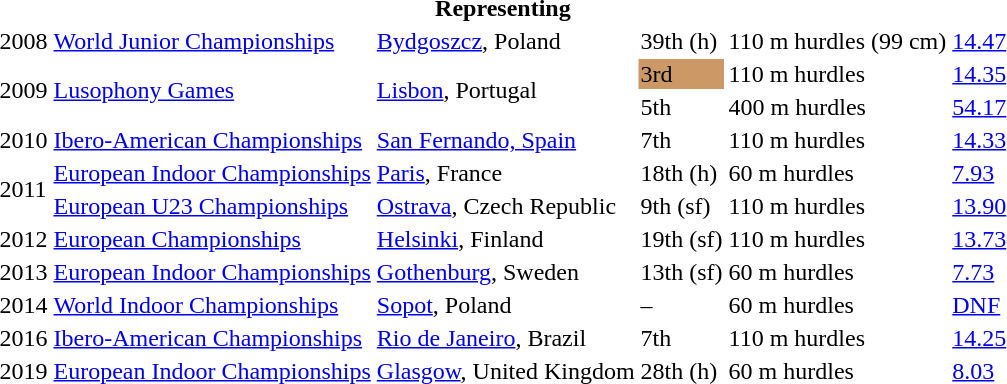<table>
<tr>
<th colspan="6">Representing </th>
</tr>
<tr>
<td>2008</td>
<td><a href='#'>World Junior Championships</a></td>
<td><a href='#'>Bydgoszcz</a>, Poland</td>
<td>39th (h)</td>
<td>110 m hurdles (99 cm)</td>
<td><a href='#'>14.47</a></td>
</tr>
<tr>
<td rowspan=2>2009</td>
<td rowspan=2><a href='#'>Lusophony Games</a></td>
<td rowspan=2><a href='#'>Lisbon</a>, Portugal</td>
<td bgcolor=cc9966>3rd</td>
<td>110 m hurdles</td>
<td><a href='#'>14.35</a></td>
</tr>
<tr>
<td>5th</td>
<td>400 m hurdles</td>
<td><a href='#'>54.17</a></td>
</tr>
<tr>
<td>2010</td>
<td><a href='#'>Ibero-American Championships</a></td>
<td><a href='#'>San Fernando, Spain</a></td>
<td>7th</td>
<td>110 m hurdles</td>
<td><a href='#'>14.33</a></td>
</tr>
<tr>
<td rowspan=2>2011</td>
<td><a href='#'>European Indoor Championships</a></td>
<td><a href='#'>Paris</a>, France</td>
<td>18th (h)</td>
<td>60 m hurdles</td>
<td><a href='#'>7.93</a></td>
</tr>
<tr>
<td><a href='#'>European U23 Championships</a></td>
<td><a href='#'>Ostrava</a>, Czech Republic</td>
<td>9th (sf)</td>
<td>110 m hurdles</td>
<td><a href='#'>13.90</a></td>
</tr>
<tr>
<td>2012</td>
<td><a href='#'>European Championships</a></td>
<td><a href='#'>Helsinki</a>, Finland</td>
<td>19th (sf)</td>
<td>110 m hurdles</td>
<td><a href='#'>13.73</a></td>
</tr>
<tr>
<td>2013</td>
<td><a href='#'>European Indoor Championships</a></td>
<td><a href='#'>Gothenburg</a>, Sweden</td>
<td>13th (sf)</td>
<td>60 m hurdles</td>
<td><a href='#'>7.73</a></td>
</tr>
<tr>
<td>2014</td>
<td><a href='#'>World Indoor Championships</a></td>
<td><a href='#'>Sopot</a>, Poland</td>
<td>–</td>
<td>60 m hurdles</td>
<td><a href='#'>DNF</a></td>
</tr>
<tr>
<td>2016</td>
<td><a href='#'>Ibero-American Championships</a></td>
<td><a href='#'>Rio de Janeiro</a>, Brazil</td>
<td>7th</td>
<td>110 m hurdles</td>
<td><a href='#'>14.25</a></td>
</tr>
<tr>
<td>2019</td>
<td><a href='#'>European Indoor Championships</a></td>
<td><a href='#'>Glasgow</a>, United Kingdom</td>
<td>28th (h)</td>
<td>60 m hurdles</td>
<td><a href='#'>8.03</a></td>
</tr>
</table>
